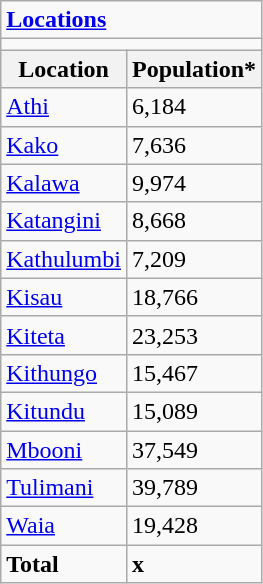<table class="wikitable">
<tr>
<td colspan="2"><strong><a href='#'>Locations</a></strong></td>
</tr>
<tr>
<td colspan="2"></td>
</tr>
<tr>
<th>Location</th>
<th>Population*</th>
</tr>
<tr>
<td><a href='#'>Athi</a></td>
<td>6,184</td>
</tr>
<tr>
<td><a href='#'>Kako</a></td>
<td>7,636</td>
</tr>
<tr>
<td><a href='#'>Kalawa</a></td>
<td>9,974</td>
</tr>
<tr>
<td><a href='#'>Katangini</a></td>
<td>8,668</td>
</tr>
<tr>
<td><a href='#'>Kathulumbi</a></td>
<td>7,209</td>
</tr>
<tr>
<td><a href='#'>Kisau</a></td>
<td>18,766</td>
</tr>
<tr>
<td><a href='#'>Kiteta</a></td>
<td>23,253</td>
</tr>
<tr>
<td><a href='#'>Kithungo</a></td>
<td>15,467</td>
</tr>
<tr>
<td><a href='#'>Kitundu</a></td>
<td>15,089</td>
</tr>
<tr>
<td><a href='#'>Mbooni</a></td>
<td>37,549</td>
</tr>
<tr>
<td><a href='#'>Tulimani</a></td>
<td>39,789</td>
</tr>
<tr>
<td><a href='#'>Waia</a></td>
<td>19,428</td>
</tr>
<tr>
<td><strong>Total</strong></td>
<td><strong>x</strong></td>
</tr>
</table>
